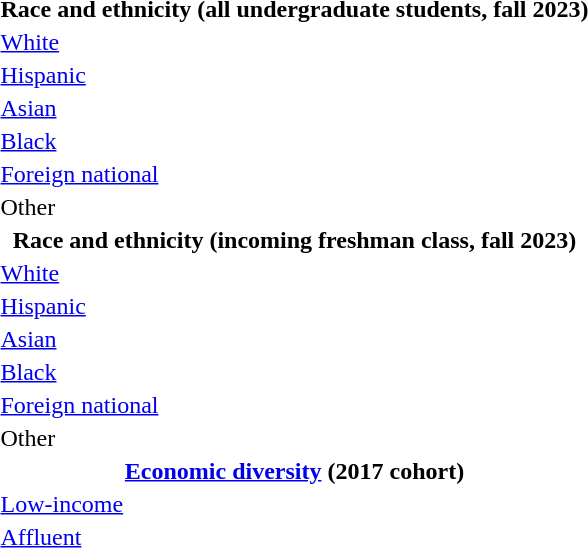<table font-size:80%;">
<tr>
<th colspan="4" data-sort-type=number>Race and ethnicity (all undergraduate students, fall 2023)</th>
</tr>
<tr>
<td><a href='#'>White</a></td>
<td align=right></td>
</tr>
<tr>
<td><a href='#'>Hispanic</a></td>
<td align=right></td>
</tr>
<tr>
<td><a href='#'>Asian</a></td>
<td align=right></td>
</tr>
<tr>
<td><a href='#'>Black</a></td>
<td align=right></td>
</tr>
<tr>
<td><a href='#'>Foreign national</a></td>
<td align=right></td>
</tr>
<tr>
<td>Other</td>
<td align=right></td>
</tr>
<tr>
<th colspan="4" data-sort-type=number>Race and ethnicity (incoming freshman class, fall 2023)</th>
</tr>
<tr>
<td><a href='#'>White</a></td>
<td align=right></td>
</tr>
<tr>
<td><a href='#'>Hispanic</a></td>
<td align=right></td>
</tr>
<tr>
<td><a href='#'>Asian</a></td>
<td align=right></td>
</tr>
<tr>
<td><a href='#'>Black</a></td>
<td align=right></td>
</tr>
<tr>
<td><a href='#'>Foreign national</a></td>
<td align=right></td>
</tr>
<tr>
<td>Other</td>
<td align=right></td>
</tr>
<tr>
<th colspan="4" data-sort-type=number><a href='#'>Economic diversity</a> (2017 cohort)</th>
</tr>
<tr>
<td><a href='#'>Low-income</a></td>
<td align=right></td>
</tr>
<tr>
<td><a href='#'>Affluent</a></td>
<td align=right></td>
</tr>
</table>
